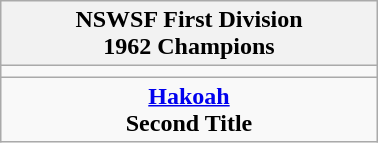<table class="wikitable" style="text-align: center; margin: 0 auto; width: 20%">
<tr>
<th>NSWSF First Division<br>1962 Champions</th>
</tr>
<tr>
<td></td>
</tr>
<tr>
<td><strong><a href='#'>Hakoah</a></strong><br><strong>Second Title</strong></td>
</tr>
</table>
